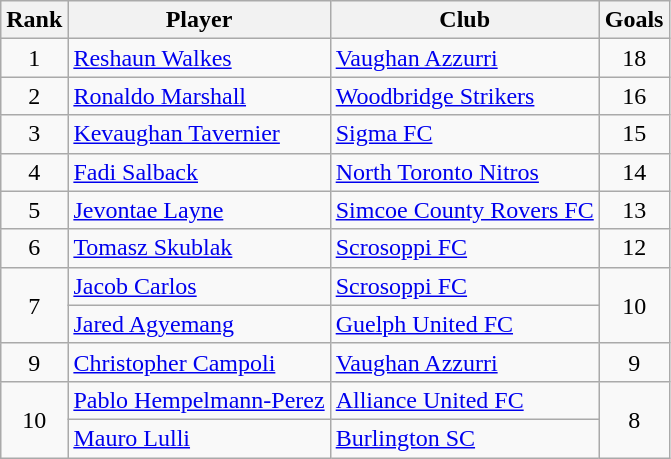<table class="wikitable">
<tr>
<th>Rank</th>
<th>Player</th>
<th>Club</th>
<th>Goals</th>
</tr>
<tr>
<td style="text-align:center" rowspan="1">1</td>
<td> <a href='#'>Reshaun Walkes</a></td>
<td><a href='#'>Vaughan Azzurri</a></td>
<td style="text-align:center" rowspan="1">18</td>
</tr>
<tr>
<td style="text-align:center" rowspan="1">2</td>
<td> <a href='#'>Ronaldo Marshall</a></td>
<td><a href='#'>Woodbridge Strikers</a></td>
<td style="text-align:center" rowspan="1">16</td>
</tr>
<tr>
<td style="text-align:center" rowspan="1">3</td>
<td> <a href='#'>Kevaughan Tavernier</a></td>
<td><a href='#'>Sigma FC</a></td>
<td style="text-align:center" rowspan="1">15</td>
</tr>
<tr>
<td style="text-align:center" rowspan="1">4</td>
<td> <a href='#'>Fadi Salback</a></td>
<td><a href='#'>North Toronto Nitros</a></td>
<td style="text-align:center" rowspan="1">14</td>
</tr>
<tr>
<td style="text-align:center" rowspan="1">5</td>
<td> <a href='#'>Jevontae Layne</a></td>
<td><a href='#'>Simcoe County Rovers FC</a></td>
<td style="text-align:center" rowspan="1">13</td>
</tr>
<tr>
<td style="text-align:center" rowspan="1">6</td>
<td> <a href='#'>Tomasz Skublak</a></td>
<td><a href='#'>Scrosoppi FC</a></td>
<td style="text-align:center" rowspan="1">12</td>
</tr>
<tr>
<td style="text-align:center" rowspan="2">7</td>
<td> <a href='#'>Jacob Carlos</a></td>
<td><a href='#'>Scrosoppi FC</a></td>
<td style="text-align:center" rowspan="2">10</td>
</tr>
<tr>
<td> <a href='#'>Jared Agyemang</a></td>
<td><a href='#'>Guelph United FC</a></td>
</tr>
<tr>
<td style="text-align:center" rowspan="1">9</td>
<td> <a href='#'>Christopher Campoli</a></td>
<td><a href='#'>Vaughan Azzurri</a></td>
<td style="text-align:center" rowspan="1">9</td>
</tr>
<tr>
<td style="text-align:center" rowspan="2">10</td>
<td> <a href='#'>Pablo Hempelmann-Perez</a></td>
<td><a href='#'>Alliance United FC</a></td>
<td style="text-align:center" rowspan="2">8</td>
</tr>
<tr>
<td> <a href='#'>Mauro Lulli</a></td>
<td><a href='#'>Burlington SC</a></td>
</tr>
</table>
